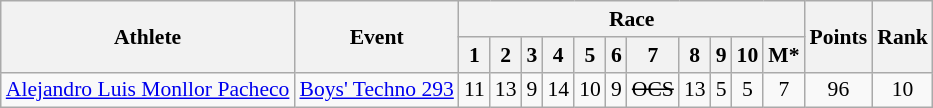<table class="wikitable" border="1" style="font-size:90%">
<tr>
<th rowspan=2>Athlete</th>
<th rowspan=2>Event</th>
<th colspan=11>Race</th>
<th rowspan=2>Points</th>
<th rowspan=2>Rank</th>
</tr>
<tr>
<th>1</th>
<th>2</th>
<th>3</th>
<th>4</th>
<th>5</th>
<th>6</th>
<th>7</th>
<th>8</th>
<th>9</th>
<th>10</th>
<th>M*</th>
</tr>
<tr>
<td><a href='#'>Alejandro Luis Monllor Pacheco</a></td>
<td><a href='#'>Boys' Techno 293</a></td>
<td align=center>11</td>
<td align=center>13</td>
<td align=center>9</td>
<td align=center>14</td>
<td align=center>10</td>
<td align=center>9</td>
<td align=center><s>OCS</s></td>
<td align=center>13</td>
<td align=center>5</td>
<td align=center>5</td>
<td align=center>7</td>
<td align=center>96</td>
<td align=center>10</td>
</tr>
</table>
